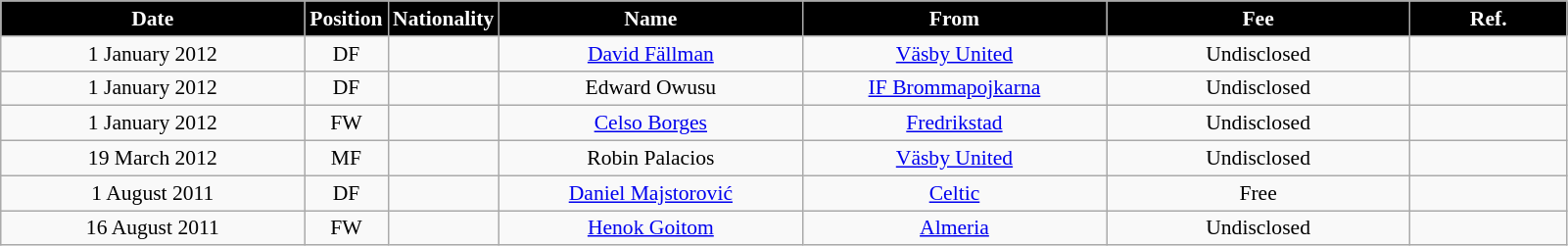<table class="wikitable"  style="text-align:center; font-size:90%; ">
<tr>
<th style="background:#000000; color:white; width:200px;">Date</th>
<th style="background:#000000; color:white; width:50px;">Position</th>
<th style="background:#000000; color:white; width:50px;">Nationality</th>
<th style="background:#000000; color:white; width:200px;">Name</th>
<th style="background:#000000; color:white; width:200px;">From</th>
<th style="background:#000000; color:white; width:200px;">Fee</th>
<th style="background:#000000; color:white; width:100px;">Ref.</th>
</tr>
<tr>
<td>1 January 2012</td>
<td>DF</td>
<td></td>
<td><a href='#'>David Fällman</a></td>
<td><a href='#'>Väsby United</a></td>
<td>Undisclosed</td>
<td></td>
</tr>
<tr>
<td>1 January 2012</td>
<td>DF</td>
<td></td>
<td>Edward Owusu</td>
<td><a href='#'>IF Brommapojkarna</a></td>
<td>Undisclosed</td>
<td></td>
</tr>
<tr>
<td>1 January 2012</td>
<td>FW</td>
<td></td>
<td><a href='#'>Celso Borges</a></td>
<td><a href='#'>Fredrikstad</a></td>
<td>Undisclosed</td>
<td></td>
</tr>
<tr>
<td>19 March 2012</td>
<td>MF</td>
<td></td>
<td>Robin Palacios</td>
<td><a href='#'>Väsby United</a></td>
<td>Undisclosed</td>
<td></td>
</tr>
<tr>
<td>1 August 2011</td>
<td>DF</td>
<td></td>
<td><a href='#'>Daniel Majstorović</a></td>
<td><a href='#'>Celtic</a></td>
<td>Free</td>
<td></td>
</tr>
<tr>
<td>16 August 2011</td>
<td>FW</td>
<td></td>
<td><a href='#'>Henok Goitom</a></td>
<td><a href='#'>Almeria</a></td>
<td>Undisclosed</td>
<td></td>
</tr>
</table>
